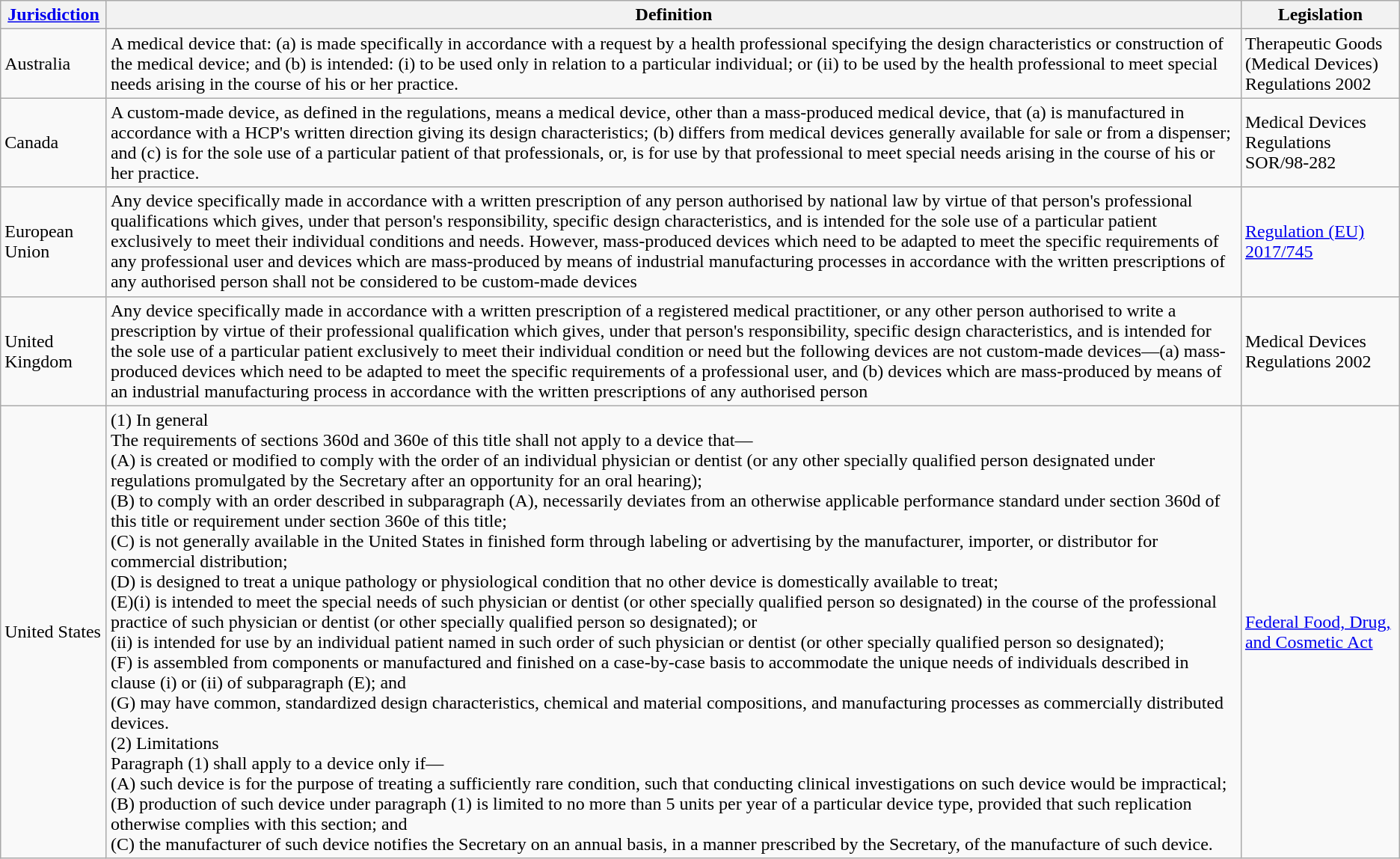<table class="wikitable sortable" border="1">
<tr>
<th><a href='#'>Jurisdiction</a></th>
<th>Definition</th>
<th>Legislation</th>
</tr>
<tr>
<td>Australia</td>
<td>A medical device that: (a) is made specifically in accordance with a request by a health professional specifying the design characteristics or construction of the medical device; and (b) is intended: (i) to be used only in relation to a particular individual; or (ii) to be used by the health professional to meet special needs arising in the course of his or her practice.</td>
<td>Therapeutic Goods (Medical Devices) Regulations 2002</td>
</tr>
<tr>
<td>Canada</td>
<td>A custom-made device, as defined in the regulations, means a medical device, other than a mass-produced medical device, that (a) is manufactured in accordance with a HCP's written direction giving its design characteristics; (b) differs from medical devices generally available for sale or from a dispenser; and (c) is for the sole use of a particular patient of that professionals, or, is for use by that professional to meet special needs arising in the course of his or her practice.</td>
<td>Medical Devices Regulations SOR/98-282</td>
</tr>
<tr>
<td>European Union</td>
<td>Any device specifically made in accordance with a written prescription of any person authorised by national law by virtue of that person's professional qualifications which gives, under that person's responsibility, specific design characteristics, and is intended for the sole use of a particular patient exclusively to meet their individual conditions and needs. However, mass-produced devices which need to be adapted to meet the specific requirements of any professional user and devices which are mass-produced by means of industrial manufacturing processes in accordance with the written prescriptions of any authorised person shall not be considered to be custom-made devices</td>
<td><a href='#'>Regulation (EU) 2017/745</a></td>
</tr>
<tr>
<td>United Kingdom</td>
<td>Any device specifically made in accordance with a written prescription of a registered medical practitioner, or any other person authorised to write a prescription by virtue of their professional qualification which gives, under that person's responsibility, specific design characteristics, and is intended for the sole use of a particular patient exclusively to meet their individual condition or need but the following devices are not custom-made devices—(a) mass-produced devices which need to be adapted to meet the specific requirements of a professional user, and (b) devices which are mass-produced by means of an industrial manufacturing process in accordance with the written prescriptions of any authorised person</td>
<td>Medical Devices Regulations 2002</td>
</tr>
<tr>
<td>United States</td>
<td>(1) In general<br>The requirements of sections 360d and 360e of this title shall not apply to a device that—<br>(A) is created or modified to comply with the order of an individual physician or dentist (or any other specially qualified person designated under regulations promulgated by the Secretary after an opportunity for an oral hearing);<br>(B) to comply with an order described in subparagraph (A), necessarily deviates from an otherwise applicable performance standard under section 360d of this title or requirement under section 360e of this title;<br>(C) is not generally available in the United States in finished form through labeling or advertising by the manufacturer, importer, or distributor for commercial distribution;<br>(D) is designed to treat a unique pathology or physiological condition that no other device is domestically available to treat;<br>(E)(i) is intended to meet the special needs of such physician or dentist (or other specially qualified person so designated) in the course of the professional practice of such physician or dentist (or other specially qualified person so designated); or<br>(ii) is intended for use by an individual patient named in such order of such physician or dentist (or other specially qualified person so designated);<br>(F) is assembled from components or manufactured and finished on a case-by-case basis to accommodate the unique needs of individuals described in clause (i) or (ii) of subparagraph (E); and<br>(G) may have common, standardized design characteristics, chemical and material compositions, and manufacturing processes as commercially distributed devices.<br>(2) Limitations<br>Paragraph (1) shall apply to a device only if—<br>(A) such device is for the purpose of treating a sufficiently rare condition, such that conducting clinical investigations on such device would be impractical;<br>(B) production of such device under paragraph (1) is limited to no more than 5 units per year of a particular device type, provided that such replication otherwise complies with this section; and<br>(C) the manufacturer of such device notifies the Secretary on an annual basis, in a manner prescribed by the Secretary, of the manufacture of such device.</td>
<td><a href='#'>Federal Food, Drug, and Cosmetic Act</a></td>
</tr>
</table>
